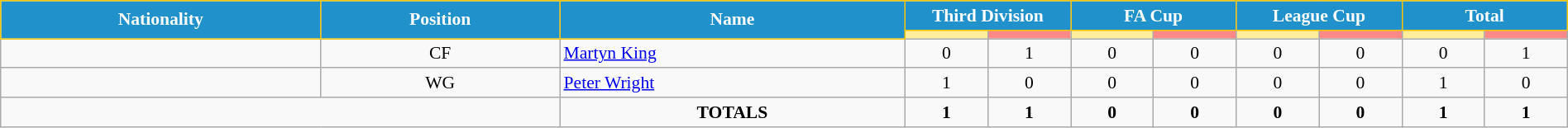<table class="wikitable" style="text-align:center; font-size:90%; width:100%;">
<tr>
<th rowspan="2" style="background:#2191CC; color:white; border:1px solid #F7C408; text-align:center;">Nationality</th>
<th rowspan="2" style="background:#2191CC; color:white; border:1px solid #F7C408; text-align:center;">Position</th>
<th rowspan="2" style="background:#2191CC; color:white; border:1px solid #F7C408; text-align:center;">Name</th>
<th colspan="2" style="background:#2191CC; color:white; border:1px solid #F7C408; text-align:center;">Third Division</th>
<th colspan="2" style="background:#2191CC; color:white; border:1px solid #F7C408; text-align:center;">FA Cup</th>
<th colspan="2" style="background:#2191CC; color:white; border:1px solid #F7C408; text-align:center;">League Cup</th>
<th colspan="2" style="background:#2191CC; color:white; border:1px solid #F7C408; text-align:center;">Total</th>
</tr>
<tr>
<th width=60 style="background: #FFEE99"></th>
<th width=60 style="background: #FF8888"></th>
<th width=60 style="background: #FFEE99"></th>
<th width=60 style="background: #FF8888"></th>
<th width=60 style="background: #FFEE99"></th>
<th width=60 style="background: #FF8888"></th>
<th width=60 style="background: #FFEE99"></th>
<th width=60 style="background: #FF8888"></th>
</tr>
<tr>
<td></td>
<td>CF</td>
<td align="left"><a href='#'>Martyn King</a></td>
<td>0</td>
<td>1</td>
<td>0</td>
<td>0</td>
<td>0</td>
<td>0</td>
<td>0</td>
<td>1</td>
</tr>
<tr>
<td></td>
<td>WG</td>
<td align="left"><a href='#'>Peter Wright</a></td>
<td>1</td>
<td>0</td>
<td>0</td>
<td>0</td>
<td>0</td>
<td>0</td>
<td>1</td>
<td>0</td>
</tr>
<tr>
<td colspan="2"></td>
<td><strong>TOTALS</strong></td>
<td><strong>1</strong></td>
<td><strong>1</strong></td>
<td><strong>0</strong></td>
<td><strong>0</strong></td>
<td><strong>0</strong></td>
<td><strong>0</strong></td>
<td><strong>1</strong></td>
<td><strong>1</strong></td>
</tr>
</table>
